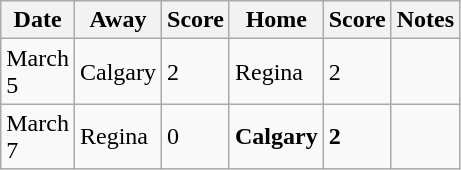<table class="wikitable">
<tr>
<th width="6em">Date</th>
<th width="10em">Away</th>
<th width="5em">Score</th>
<th width="10em">Home</th>
<th width="5em">Score</th>
<th width="15em">Notes</th>
</tr>
<tr>
<td>March 5</td>
<td>Calgary</td>
<td>2</td>
<td>Regina</td>
<td>2</td>
<td></td>
</tr>
<tr>
<td>March 7</td>
<td>Regina</td>
<td>0</td>
<td><strong>Calgary</strong></td>
<td><strong>2</strong></td>
<td></td>
</tr>
</table>
